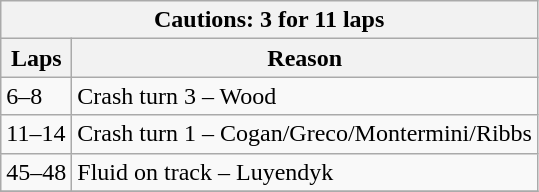<table class="wikitable">
<tr>
<th colspan=2>Cautions: 3 for 11 laps</th>
</tr>
<tr>
<th>Laps</th>
<th>Reason</th>
</tr>
<tr>
<td>6–8</td>
<td>Crash turn 3 – Wood</td>
</tr>
<tr>
<td>11–14</td>
<td>Crash turn 1 – Cogan/Greco/Montermini/Ribbs</td>
</tr>
<tr>
<td>45–48</td>
<td>Fluid on track – Luyendyk</td>
</tr>
<tr>
</tr>
</table>
